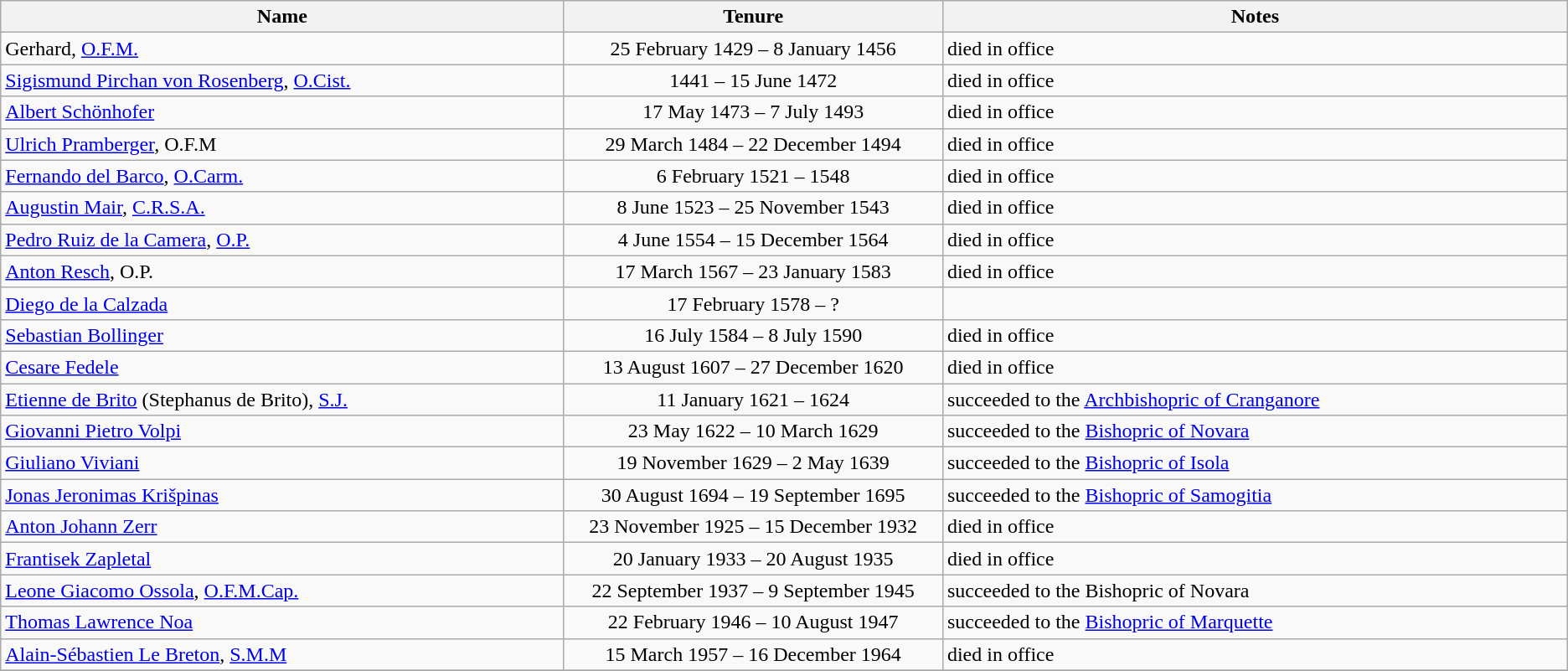<table class="wikitable">
<tr>
<th width="450"><strong>Name</strong></th>
<th width="300"><strong>Tenure</strong></th>
<th width="500"><strong>Notes</strong></th>
</tr>
<tr>
<td>Gerhard, <a href='#'>O.F.M.</a></td>
<td align="center">25 February 1429 – 8 January 1456</td>
<td>died in office</td>
</tr>
<tr>
<td><a href='#'>Sigismund Pirchan von Rosenberg</a>, <a href='#'>O.Cist.</a></td>
<td align="center">1441 – 15 June 1472</td>
<td>died in office</td>
</tr>
<tr>
<td><a href='#'>Albert Schönhofer</a></td>
<td align="center">17 May 1473 – 7 July 1493</td>
<td>died in office</td>
</tr>
<tr>
<td><a href='#'>Ulrich Pramberger</a>, O.F.M</td>
<td align="center">29 March 1484 – 22 December 1494</td>
<td>died in office</td>
</tr>
<tr>
<td><a href='#'>Fernando del Barco</a>, <a href='#'>O.Carm.</a></td>
<td align="center">6 February 1521 – 1548</td>
<td>died in office</td>
</tr>
<tr>
<td><a href='#'>Augustin Mair</a>, <a href='#'>C.R.S.A.</a></td>
<td align="center">8 June 1523 – 25 November 1543</td>
<td>died in office</td>
</tr>
<tr>
<td><a href='#'>Pedro Ruiz de la Camera</a>, <a href='#'>O.P.</a></td>
<td align="center">4 June 1554 – 15 December 1564</td>
<td>died in office</td>
</tr>
<tr>
<td><a href='#'>Anton Resch</a>, O.P.</td>
<td align="center">17 March 1567 – 23 January 1583</td>
<td>died in office</td>
</tr>
<tr>
<td><a href='#'>Diego de la Calzada</a></td>
<td align="center">17 February 1578 – ?</td>
<td></td>
</tr>
<tr>
<td><a href='#'>Sebastian Bollinger</a></td>
<td align="center">16 July 1584 – 8 July 1590</td>
<td>died in office</td>
</tr>
<tr>
<td><a href='#'>Cesare Fedele</a></td>
<td align="center">13 August 1607 – 27 December 1620</td>
<td>died in office</td>
</tr>
<tr>
<td><a href='#'>Etienne de Brito</a> (Stephanus de Brito), <a href='#'>S.J.</a></td>
<td align="center">11 January 1621 – 1624</td>
<td>succeeded to the <a href='#'>Archbishopric of Cranganore</a></td>
</tr>
<tr>
<td><a href='#'>Giovanni Pietro Volpi</a></td>
<td align="center">23 May 1622 – 10 March 1629</td>
<td>succeeded to the <a href='#'>Bishopric of Novara</a></td>
</tr>
<tr>
<td><a href='#'>Giuliano Viviani</a></td>
<td align="center">19 November 1629 – 2 May 1639</td>
<td>succeeded to the <a href='#'>Bishopric of Isola</a></td>
</tr>
<tr>
<td><a href='#'>Jonas Jeronimas Krišpinas</a></td>
<td align="center">30 August 1694 – 19 September 1695</td>
<td>succeeded to the <a href='#'>Bishopric of Samogitia</a></td>
</tr>
<tr>
<td><a href='#'>Anton Johann Zerr</a></td>
<td align="center">23 November 1925 – 15 December 1932</td>
<td>died in office</td>
</tr>
<tr>
<td><a href='#'>Frantisek Zapletal</a></td>
<td align="center">20 January 1933 – 20 August 1935</td>
<td>died in office</td>
</tr>
<tr>
<td><a href='#'>Leone Giacomo Ossola</a>, <a href='#'>O.F.M.Cap.</a></td>
<td align="center">22 September 1937 – 9 September 1945</td>
<td>succeeded to the Bishopric of Novara</td>
</tr>
<tr>
<td><a href='#'>Thomas Lawrence Noa</a></td>
<td align="center">22 February 1946 – 10 August 1947</td>
<td>succeeded to the <a href='#'>Bishopric of Marquette</a></td>
</tr>
<tr>
<td><a href='#'>Alain-Sébastien Le Breton</a>, <a href='#'>S.M.M</a></td>
<td align="center">15 March 1957 – 16 December 1964</td>
<td>died in office</td>
</tr>
<tr>
</tr>
</table>
